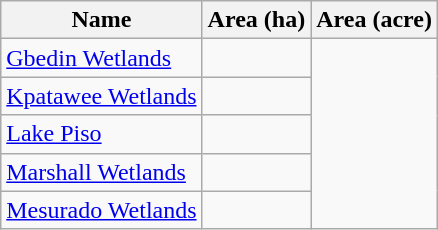<table class="wikitable sortable">
<tr>
<th scope="col" align=left>Name</th>
<th scope="col">Area (ha)</th>
<th scope="col">Area (acre)</th>
</tr>
<tr ---->
<td><a href='#'>Gbedin Wetlands</a></td>
<td></td>
</tr>
<tr ---->
<td><a href='#'>Kpatawee Wetlands</a></td>
<td></td>
</tr>
<tr ---->
<td><a href='#'>Lake Piso</a></td>
<td></td>
</tr>
<tr ---->
<td><a href='#'>Marshall Wetlands</a></td>
<td></td>
</tr>
<tr ---->
<td><a href='#'>Mesurado Wetlands</a></td>
<td></td>
</tr>
</table>
